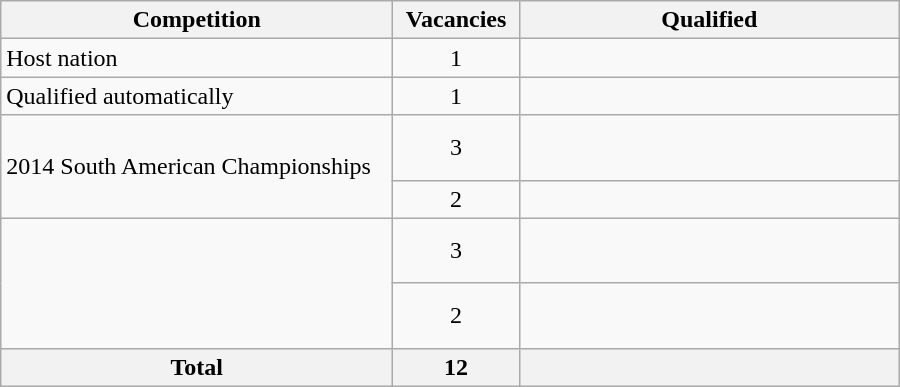<table class = "wikitable" width=600>
<tr>
<th width=300>Competition</th>
<th width=80>Vacancies</th>
<th width=300>Qualified</th>
</tr>
<tr>
<td>Host nation</td>
<td align="center">1</td>
<td></td>
</tr>
<tr>
<td>Qualified automatically</td>
<td align="center">1</td>
<td></td>
</tr>
<tr>
<td rowspan="2">2014 South American Championships</td>
<td align="center">3</td>
<td><br><br></td>
</tr>
<tr>
<td align="center">2</td>
<td><br></td>
</tr>
<tr>
<td rowspan="2"></td>
<td align="center">3</td>
<td><br><br></td>
</tr>
<tr>
<td align="center">2</td>
<td><br><s></s><br></td>
</tr>
<tr>
<th>Total</th>
<th>12</th>
<th></th>
</tr>
</table>
